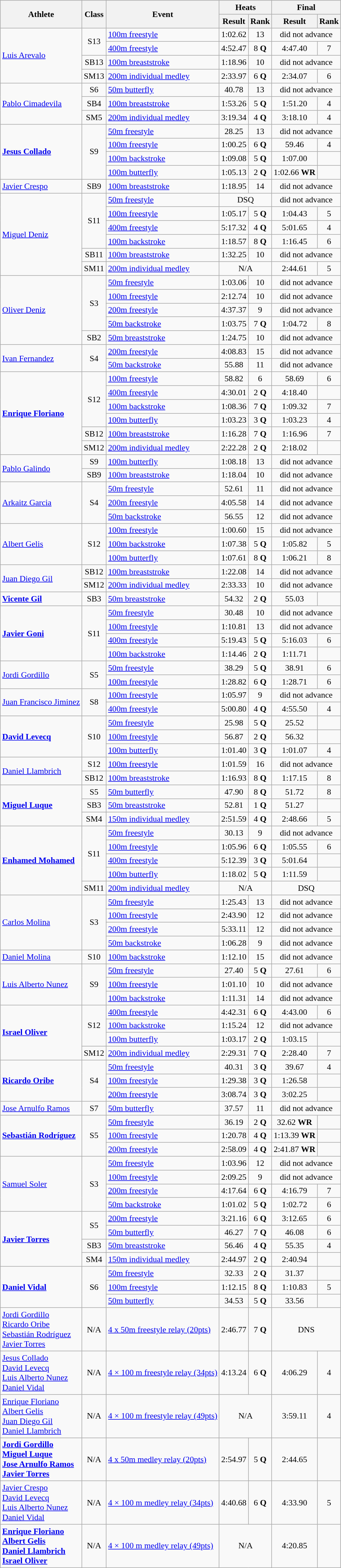<table class=wikitable style="font-size:90%">
<tr>
<th rowspan="2">Athlete</th>
<th rowspan="2">Class</th>
<th rowspan="2">Event</th>
<th colspan="2">Heats</th>
<th colspan="2">Final</th>
</tr>
<tr>
<th>Result</th>
<th>Rank</th>
<th>Result</th>
<th>Rank</th>
</tr>
<tr>
<td rowspan="4"><a href='#'>Luis Arevalo</a></td>
<td rowspan="2" style="text-align:center;">S13</td>
<td><a href='#'>100m freestyle</a></td>
<td style="text-align:center;">1:02.62</td>
<td style="text-align:center;">13</td>
<td style="text-align:center;" colspan="2">did not advance</td>
</tr>
<tr>
<td><a href='#'>400m freestyle</a></td>
<td style="text-align:center;">4:52.47</td>
<td style="text-align:center;">8 <strong>Q</strong></td>
<td style="text-align:center;">4:47.40</td>
<td style="text-align:center;">7</td>
</tr>
<tr>
<td style="text-align:center;">SB13</td>
<td><a href='#'>100m breaststroke</a></td>
<td style="text-align:center;">1:18.96</td>
<td style="text-align:center;">10</td>
<td style="text-align:center;" colspan="2">did not advance</td>
</tr>
<tr>
<td style="text-align:center;">SM13</td>
<td><a href='#'>200m individual medley</a></td>
<td style="text-align:center;">2:33.97</td>
<td style="text-align:center;">6 <strong>Q</strong></td>
<td style="text-align:center;">2:34.07</td>
<td style="text-align:center;">6</td>
</tr>
<tr>
<td rowspan="3"><a href='#'>Pablo Cimadevila</a></td>
<td style="text-align:center;">S6</td>
<td><a href='#'>50m butterfly</a></td>
<td style="text-align:center;">40.78</td>
<td style="text-align:center;">13</td>
<td style="text-align:center;" colspan="2">did not advance</td>
</tr>
<tr>
<td style="text-align:center;">SB4</td>
<td><a href='#'>100m breaststroke</a></td>
<td style="text-align:center;">1:53.26</td>
<td style="text-align:center;">5 <strong>Q</strong></td>
<td style="text-align:center;">1:51.20</td>
<td style="text-align:center;">4</td>
</tr>
<tr>
<td style="text-align:center;">SM5</td>
<td><a href='#'>200m individual medley</a></td>
<td style="text-align:center;">3:19.34</td>
<td style="text-align:center;">4 <strong>Q</strong></td>
<td style="text-align:center;">3:18.10</td>
<td style="text-align:center;">4</td>
</tr>
<tr>
<td rowspan="4"><strong><a href='#'>Jesus Collado</a></strong></td>
<td rowspan="4" style="text-align:center;">S9</td>
<td><a href='#'>50m freestyle</a></td>
<td style="text-align:center;">28.25</td>
<td style="text-align:center;">13</td>
<td style="text-align:center;" colspan="2">did not advance</td>
</tr>
<tr>
<td><a href='#'>100m freestyle</a></td>
<td style="text-align:center;">1:00.25</td>
<td style="text-align:center;">6 <strong>Q</strong></td>
<td style="text-align:center;">59.46</td>
<td style="text-align:center;">4</td>
</tr>
<tr>
<td><a href='#'>100m backstroke</a></td>
<td style="text-align:center;">1:09.08</td>
<td style="text-align:center;">5 <strong>Q</strong></td>
<td style="text-align:center;">1:07.00</td>
<td style="text-align:center;"></td>
</tr>
<tr>
<td><a href='#'>100m butterfly</a></td>
<td style="text-align:center;">1:05.13</td>
<td style="text-align:center;">2 <strong>Q</strong></td>
<td style="text-align:center;">1:02.66 <strong>WR</strong></td>
<td style="text-align:center;"></td>
</tr>
<tr>
<td><a href='#'>Javier Crespo</a></td>
<td style="text-align:center;">SB9</td>
<td><a href='#'>100m breaststroke</a></td>
<td style="text-align:center;">1:18.95</td>
<td style="text-align:center;">14</td>
<td style="text-align:center;" colspan="2">did not advance</td>
</tr>
<tr>
<td rowspan="6"><a href='#'>Miguel Deniz</a></td>
<td rowspan="4" style="text-align:center;">S11</td>
<td><a href='#'>50m freestyle</a></td>
<td style="text-align:center;" colspan="2">DSQ</td>
<td style="text-align:center;" colspan="2">did not advance</td>
</tr>
<tr>
<td><a href='#'>100m freestyle</a></td>
<td style="text-align:center;">1:05.17</td>
<td style="text-align:center;">5 <strong>Q</strong></td>
<td style="text-align:center;">1:04.43</td>
<td style="text-align:center;">5</td>
</tr>
<tr>
<td><a href='#'>400m freestyle</a></td>
<td style="text-align:center;">5:17.32</td>
<td style="text-align:center;">4 <strong>Q</strong></td>
<td style="text-align:center;">5:01.65</td>
<td style="text-align:center;">4</td>
</tr>
<tr>
<td><a href='#'>100m backstroke</a></td>
<td style="text-align:center;">1:18.57</td>
<td style="text-align:center;">8 <strong>Q</strong></td>
<td style="text-align:center;">1:16.45</td>
<td style="text-align:center;">6</td>
</tr>
<tr>
<td style="text-align:center;">SB11</td>
<td><a href='#'>100m breaststroke</a></td>
<td style="text-align:center;">1:32.25</td>
<td style="text-align:center;">10</td>
<td style="text-align:center;" colspan="2">did not advance</td>
</tr>
<tr>
<td style="text-align:center;">SM11</td>
<td><a href='#'>200m individual medley</a></td>
<td style="text-align:center;" colspan="2">N/A</td>
<td style="text-align:center;">2:44.61</td>
<td style="text-align:center;">5</td>
</tr>
<tr>
<td rowspan="5"><a href='#'>Oliver Deniz</a></td>
<td rowspan="4" style="text-align:center;">S3</td>
<td><a href='#'>50m freestyle</a></td>
<td style="text-align:center;">1:03.06</td>
<td style="text-align:center;">10</td>
<td style="text-align:center;" colspan="2">did not advance</td>
</tr>
<tr>
<td><a href='#'>100m freestyle</a></td>
<td style="text-align:center;">2:12.74</td>
<td style="text-align:center;">10</td>
<td style="text-align:center;" colspan="2">did not advance</td>
</tr>
<tr>
<td><a href='#'>200m freestyle</a></td>
<td style="text-align:center;">4:37.37</td>
<td style="text-align:center;">9</td>
<td style="text-align:center;" colspan="2">did not advance</td>
</tr>
<tr>
<td><a href='#'>50m backstroke</a></td>
<td style="text-align:center;">1:03.75</td>
<td style="text-align:center;">7 <strong>Q</strong></td>
<td style="text-align:center;">1:04.72</td>
<td style="text-align:center;">8</td>
</tr>
<tr>
<td style="text-align:center;">SB2</td>
<td><a href='#'>50m breaststroke</a></td>
<td style="text-align:center;">1:24.75</td>
<td style="text-align:center;">10</td>
<td style="text-align:center;" colspan="2">did not advance</td>
</tr>
<tr>
<td rowspan="2"><a href='#'>Ivan Fernandez</a></td>
<td rowspan="2" style="text-align:center;">S4</td>
<td><a href='#'>200m freestyle</a></td>
<td style="text-align:center;">4:08.83</td>
<td style="text-align:center;">15</td>
<td style="text-align:center;" colspan="2">did not advance</td>
</tr>
<tr>
<td><a href='#'>50m backstroke</a></td>
<td style="text-align:center;">55.88</td>
<td style="text-align:center;">11</td>
<td style="text-align:center;" colspan="2">did not advance</td>
</tr>
<tr>
<td rowspan="6"><strong><a href='#'>Enrique Floriano</a></strong></td>
<td rowspan="4" style="text-align:center;">S12</td>
<td><a href='#'>100m freestyle</a></td>
<td style="text-align:center;">58.82</td>
<td style="text-align:center;">6</td>
<td style="text-align:center;">58.69</td>
<td style="text-align:center;">6</td>
</tr>
<tr>
<td><a href='#'>400m freestyle</a></td>
<td style="text-align:center;">4:30.01</td>
<td style="text-align:center;">2 <strong>Q</strong></td>
<td style="text-align:center;">4:18.40</td>
<td style="text-align:center;"></td>
</tr>
<tr>
<td><a href='#'>100m backstroke</a></td>
<td style="text-align:center;">1:08.36</td>
<td style="text-align:center;">7 <strong>Q</strong></td>
<td style="text-align:center;">1:09.32</td>
<td style="text-align:center;">7</td>
</tr>
<tr>
<td><a href='#'>100m butterfly</a></td>
<td style="text-align:center;">1:03.23</td>
<td style="text-align:center;">3 <strong>Q</strong></td>
<td style="text-align:center;">1:03.23</td>
<td style="text-align:center;">4</td>
</tr>
<tr>
<td style="text-align:center;">SB12</td>
<td><a href='#'>100m breaststroke</a></td>
<td style="text-align:center;">1:16.28</td>
<td style="text-align:center;">7 <strong>Q</strong></td>
<td style="text-align:center;">1:16.96</td>
<td style="text-align:center;">7</td>
</tr>
<tr>
<td style="text-align:center;">SM12</td>
<td><a href='#'>200m individual medley</a></td>
<td style="text-align:center;">2:22.28</td>
<td style="text-align:center;">2 <strong>Q</strong></td>
<td style="text-align:center;">2:18.02</td>
<td style="text-align:center;"></td>
</tr>
<tr>
<td rowspan="2"><a href='#'>Pablo Galindo</a></td>
<td style="text-align:center;">S9</td>
<td><a href='#'>100m butterfly</a></td>
<td style="text-align:center;">1:08.18</td>
<td style="text-align:center;">13</td>
<td style="text-align:center;" colspan="2">did not advance</td>
</tr>
<tr>
<td style="text-align:center;">SB9</td>
<td><a href='#'>100m breaststroke</a></td>
<td style="text-align:center;">1:18.04</td>
<td style="text-align:center;">10</td>
<td style="text-align:center;" colspan="2">did not advance</td>
</tr>
<tr>
<td rowspan="3"><a href='#'>Arkaitz Garcia</a></td>
<td rowspan="3" style="text-align:center;">S4</td>
<td><a href='#'>50m freestyle</a></td>
<td style="text-align:center;">52.61</td>
<td style="text-align:center;">11</td>
<td style="text-align:center;" colspan="2">did not advance</td>
</tr>
<tr>
<td><a href='#'>200m freestyle</a></td>
<td style="text-align:center;">4:05.58</td>
<td style="text-align:center;">14</td>
<td style="text-align:center;" colspan="2">did not advance</td>
</tr>
<tr>
<td><a href='#'>50m backstroke</a></td>
<td style="text-align:center;">56.55</td>
<td style="text-align:center;">12</td>
<td style="text-align:center;" colspan="2">did not advance</td>
</tr>
<tr>
<td rowspan="3"><a href='#'>Albert Gelis</a></td>
<td rowspan="3" style="text-align:center;">S12</td>
<td><a href='#'>100m freestyle</a></td>
<td style="text-align:center;">1:00.60</td>
<td style="text-align:center;">15</td>
<td style="text-align:center;" colspan="2">did not advance</td>
</tr>
<tr>
<td><a href='#'>100m backstroke</a></td>
<td style="text-align:center;">1:07.38</td>
<td style="text-align:center;">5 <strong>Q</strong></td>
<td style="text-align:center;">1:05.82</td>
<td style="text-align:center;">5</td>
</tr>
<tr>
<td><a href='#'>100m butterfly</a></td>
<td style="text-align:center;">1:07.61</td>
<td style="text-align:center;">8 <strong>Q</strong></td>
<td style="text-align:center;">1:06.21</td>
<td style="text-align:center;">8</td>
</tr>
<tr>
<td rowspan="2"><a href='#'>Juan Diego Gil</a></td>
<td style="text-align:center;">SB12</td>
<td><a href='#'>100m breaststroke</a></td>
<td style="text-align:center;">1:22.08</td>
<td style="text-align:center;">14</td>
<td style="text-align:center;" colspan="2">did not advance</td>
</tr>
<tr>
<td style="text-align:center;">SM12</td>
<td><a href='#'>200m individual medley</a></td>
<td style="text-align:center;">2:33.33</td>
<td style="text-align:center;">10</td>
<td style="text-align:center;" colspan="2">did not advance</td>
</tr>
<tr>
<td><strong><a href='#'>Vicente Gil</a></strong></td>
<td style="text-align:center;">SB3</td>
<td><a href='#'>50m breaststroke</a></td>
<td style="text-align:center;">54.32</td>
<td style="text-align:center;">2 <strong>Q</strong></td>
<td style="text-align:center;">55.03</td>
<td style="text-align:center;"></td>
</tr>
<tr>
<td rowspan="4"><strong><a href='#'>Javier Goni</a></strong></td>
<td rowspan="4" style="text-align:center;">S11</td>
<td><a href='#'>50m freestyle</a></td>
<td style="text-align:center;">30.48</td>
<td style="text-align:center;">10</td>
<td style="text-align:center;" colspan="2">did not advance</td>
</tr>
<tr>
<td><a href='#'>100m freestyle</a></td>
<td style="text-align:center;">1:10.81</td>
<td style="text-align:center;">13</td>
<td style="text-align:center;" colspan="2">did not advance</td>
</tr>
<tr>
<td><a href='#'>400m freestyle</a></td>
<td style="text-align:center;">5:19.43</td>
<td style="text-align:center;">5 <strong>Q</strong></td>
<td style="text-align:center;">5:16.03</td>
<td style="text-align:center;">6</td>
</tr>
<tr>
<td><a href='#'>100m backstroke</a></td>
<td style="text-align:center;">1:14.46</td>
<td style="text-align:center;">2 <strong>Q</strong></td>
<td style="text-align:center;">1:11.71</td>
<td style="text-align:center;"></td>
</tr>
<tr>
<td rowspan="2"><a href='#'>Jordi Gordillo</a></td>
<td rowspan="2" style="text-align:center;">S5</td>
<td><a href='#'>50m freestyle</a></td>
<td style="text-align:center;">38.29</td>
<td style="text-align:center;">5 <strong>Q</strong></td>
<td style="text-align:center;">38.91</td>
<td style="text-align:center;">6</td>
</tr>
<tr>
<td><a href='#'>100m freestyle</a></td>
<td style="text-align:center;">1:28.82</td>
<td style="text-align:center;">6 <strong>Q</strong></td>
<td style="text-align:center;">1:28.71</td>
<td style="text-align:center;">6</td>
</tr>
<tr>
<td rowspan="2"><a href='#'>Juan Francisco Jiminez</a></td>
<td rowspan="2" style="text-align:center;">S8</td>
<td><a href='#'>100m freestyle</a></td>
<td style="text-align:center;">1:05.97</td>
<td style="text-align:center;">9</td>
<td style="text-align:center;" colspan="2">did not advance</td>
</tr>
<tr>
<td><a href='#'>400m freestyle</a></td>
<td style="text-align:center;">5:00.80</td>
<td style="text-align:center;">4 <strong>Q</strong></td>
<td style="text-align:center;">4:55.50</td>
<td style="text-align:center;">4</td>
</tr>
<tr>
<td rowspan="3"><strong><a href='#'>David Levecq</a></strong></td>
<td rowspan="3" style="text-align:center;">S10</td>
<td><a href='#'>50m freestyle</a></td>
<td style="text-align:center;">25.98</td>
<td style="text-align:center;">5 <strong>Q</strong></td>
<td style="text-align:center;">25.52</td>
<td style="text-align:center;"></td>
</tr>
<tr>
<td><a href='#'>100m freestyle</a></td>
<td style="text-align:center;">56.87</td>
<td style="text-align:center;">2 <strong>Q</strong></td>
<td style="text-align:center;">56.32</td>
<td style="text-align:center;"></td>
</tr>
<tr>
<td><a href='#'>100m butterfly</a></td>
<td style="text-align:center;">1:01.40</td>
<td style="text-align:center;">3 <strong>Q</strong></td>
<td style="text-align:center;">1:01.07</td>
<td style="text-align:center;">4</td>
</tr>
<tr>
<td rowspan="2"><a href='#'>Daniel Llambrich</a></td>
<td style="text-align:center;">S12</td>
<td><a href='#'>100m freestyle</a></td>
<td style="text-align:center;">1:01.59</td>
<td style="text-align:center;">16</td>
<td style="text-align:center;" colspan="2">did not advance</td>
</tr>
<tr>
<td style="text-align:center;">SB12</td>
<td><a href='#'>100m breaststroke</a></td>
<td style="text-align:center;">1:16.93</td>
<td style="text-align:center;">8 <strong>Q</strong></td>
<td style="text-align:center;">1:17.15</td>
<td style="text-align:center;">8</td>
</tr>
<tr>
<td rowspan="3"><strong><a href='#'>Miguel Luque</a></strong></td>
<td style="text-align:center;">S5</td>
<td><a href='#'>50m butterfly</a></td>
<td style="text-align:center;">47.90</td>
<td style="text-align:center;">8 <strong>Q</strong></td>
<td style="text-align:center;">51.72</td>
<td style="text-align:center;">8</td>
</tr>
<tr>
<td style="text-align:center;">SB3</td>
<td><a href='#'>50m breaststroke</a></td>
<td style="text-align:center;">52.81</td>
<td style="text-align:center;">1 <strong>Q</strong></td>
<td style="text-align:center;">51.27</td>
<td style="text-align:center;"></td>
</tr>
<tr>
<td style="text-align:center;">SM4</td>
<td><a href='#'>150m individual medley</a></td>
<td style="text-align:center;">2:51.59</td>
<td style="text-align:center;">4 <strong>Q</strong></td>
<td style="text-align:center;">2:48.66</td>
<td style="text-align:center;">5</td>
</tr>
<tr>
<td rowspan="5"><strong><a href='#'>Enhamed Mohamed</a></strong></td>
<td rowspan="4" style="text-align:center;">S11</td>
<td><a href='#'>50m freestyle</a></td>
<td style="text-align:center;">30.13</td>
<td style="text-align:center;">9</td>
<td style="text-align:center;" colspan="2">did not advance</td>
</tr>
<tr>
<td><a href='#'>100m freestyle</a></td>
<td style="text-align:center;">1:05.96</td>
<td style="text-align:center;">6 <strong>Q</strong></td>
<td style="text-align:center;">1:05.55</td>
<td style="text-align:center;">6</td>
</tr>
<tr>
<td><a href='#'>400m freestyle</a></td>
<td style="text-align:center;">5:12.39</td>
<td style="text-align:center;">3 <strong>Q</strong></td>
<td style="text-align:center;">5:01.64</td>
<td style="text-align:center;"></td>
</tr>
<tr>
<td><a href='#'>100m butterfly</a></td>
<td style="text-align:center;">1:18.02</td>
<td style="text-align:center;">5 <strong>Q</strong></td>
<td style="text-align:center;">1:11.59</td>
<td style="text-align:center;"></td>
</tr>
<tr>
<td style="text-align:center;">SM11</td>
<td><a href='#'>200m individual medley</a></td>
<td style="text-align:center;" colspan="2">N/A</td>
<td style="text-align:center;" colspan="2">DSQ</td>
</tr>
<tr>
<td rowspan="4"><a href='#'>Carlos Molina</a></td>
<td rowspan="4" style="text-align:center;">S3</td>
<td><a href='#'>50m freestyle</a></td>
<td style="text-align:center;">1:25.43</td>
<td style="text-align:center;">13</td>
<td style="text-align:center;" colspan="2">did not advance</td>
</tr>
<tr>
<td><a href='#'>100m freestyle</a></td>
<td style="text-align:center;">2:43.90</td>
<td style="text-align:center;">12</td>
<td style="text-align:center;" colspan="2">did not advance</td>
</tr>
<tr>
<td><a href='#'>200m freestyle</a></td>
<td style="text-align:center;">5:33.11</td>
<td style="text-align:center;">12</td>
<td style="text-align:center;" colspan="2">did not advance</td>
</tr>
<tr>
<td><a href='#'>50m backstroke</a></td>
<td style="text-align:center;">1:06.28</td>
<td style="text-align:center;">9</td>
<td style="text-align:center;" colspan="2">did not advance</td>
</tr>
<tr>
<td><a href='#'>Daniel Molina</a></td>
<td style="text-align:center;">S10</td>
<td><a href='#'>100m backstroke</a></td>
<td style="text-align:center;">1:12.10</td>
<td style="text-align:center;">15</td>
<td style="text-align:center;" colspan="2">did not advance</td>
</tr>
<tr>
<td rowspan="3"><a href='#'>Luis Alberto Nunez</a></td>
<td rowspan="3" style="text-align:center;">S9</td>
<td><a href='#'>50m freestyle</a></td>
<td style="text-align:center;">27.40</td>
<td style="text-align:center;">5 <strong>Q</strong></td>
<td style="text-align:center;">27.61</td>
<td style="text-align:center;">6</td>
</tr>
<tr>
<td><a href='#'>100m freestyle</a></td>
<td style="text-align:center;">1:01.10</td>
<td style="text-align:center;">10</td>
<td style="text-align:center;" colspan="2">did not advance</td>
</tr>
<tr>
<td><a href='#'>100m backstroke</a></td>
<td style="text-align:center;">1:11.31</td>
<td style="text-align:center;">14</td>
<td style="text-align:center;" colspan="2">did not advance</td>
</tr>
<tr>
<td rowspan="4"><strong><a href='#'>Israel Oliver</a></strong></td>
<td rowspan="3" style="text-align:center;">S12</td>
<td><a href='#'>400m freestyle</a></td>
<td style="text-align:center;">4:42.31</td>
<td style="text-align:center;">6 <strong>Q</strong></td>
<td style="text-align:center;">4:43.00</td>
<td style="text-align:center;">6</td>
</tr>
<tr>
<td><a href='#'>100m backstroke</a></td>
<td style="text-align:center;">1:15.24</td>
<td style="text-align:center;">12</td>
<td style="text-align:center;" colspan="2">did not advance</td>
</tr>
<tr>
<td><a href='#'>100m butterfly</a></td>
<td style="text-align:center;">1:03.17</td>
<td style="text-align:center;">2 <strong>Q</strong></td>
<td style="text-align:center;">1:03.15</td>
<td style="text-align:center;"></td>
</tr>
<tr>
<td style="text-align:center;">SM12</td>
<td><a href='#'>200m individual medley</a></td>
<td style="text-align:center;">2:29.31</td>
<td style="text-align:center;">7 <strong>Q</strong></td>
<td style="text-align:center;">2:28.40</td>
<td style="text-align:center;">7</td>
</tr>
<tr>
<td rowspan="3"><strong><a href='#'>Ricardo Oribe</a></strong></td>
<td rowspan="3" style="text-align:center;">S4</td>
<td><a href='#'>50m freestyle</a></td>
<td style="text-align:center;">40.31</td>
<td style="text-align:center;">3 <strong>Q</strong></td>
<td style="text-align:center;">39.67</td>
<td style="text-align:center;">4</td>
</tr>
<tr>
<td><a href='#'>100m freestyle</a></td>
<td style="text-align:center;">1:29.38</td>
<td style="text-align:center;">3 <strong>Q</strong></td>
<td style="text-align:center;">1:26.58</td>
<td style="text-align:center;"></td>
</tr>
<tr>
<td><a href='#'>200m freestyle</a></td>
<td style="text-align:center;">3:08.74</td>
<td style="text-align:center;">3 <strong>Q</strong></td>
<td style="text-align:center;">3:02.25</td>
<td style="text-align:center;"></td>
</tr>
<tr>
<td><a href='#'>Jose Arnulfo Ramos</a></td>
<td style="text-align:center;">S7</td>
<td><a href='#'>50m butterfly</a></td>
<td style="text-align:center;">37.57</td>
<td style="text-align:center;">11</td>
<td style="text-align:center;" colspan="2">did not advance</td>
</tr>
<tr>
<td rowspan="3"><strong><a href='#'>Sebastián Rodríguez</a></strong></td>
<td rowspan="3" style="text-align:center;">S5</td>
<td><a href='#'>50m freestyle</a></td>
<td style="text-align:center;">36.19</td>
<td style="text-align:center;">2 <strong>Q</strong></td>
<td style="text-align:center;">32.62 <strong>WR</strong></td>
<td style="text-align:center;"></td>
</tr>
<tr>
<td><a href='#'>100m freestyle</a></td>
<td style="text-align:center;">1:20.78</td>
<td style="text-align:center;">4 <strong>Q</strong></td>
<td style="text-align:center;">1:13.39 <strong>WR</strong></td>
<td style="text-align:center;"></td>
</tr>
<tr>
<td><a href='#'>200m freestyle</a></td>
<td style="text-align:center;">2:58.09</td>
<td style="text-align:center;">4 <strong>Q</strong></td>
<td style="text-align:center;">2:41.87 <strong>WR</strong></td>
<td style="text-align:center;"></td>
</tr>
<tr>
<td rowspan="4"><a href='#'>Samuel Soler</a></td>
<td rowspan="4" style="text-align:center;">S3</td>
<td><a href='#'>50m freestyle</a></td>
<td style="text-align:center;">1:03.96</td>
<td style="text-align:center;">12</td>
<td style="text-align:center;" colspan="2">did not advance</td>
</tr>
<tr>
<td><a href='#'>100m freestyle</a></td>
<td style="text-align:center;">2:09.25</td>
<td style="text-align:center;">9</td>
<td style="text-align:center;" colspan="2">did not advance</td>
</tr>
<tr>
<td><a href='#'>200m freestyle</a></td>
<td style="text-align:center;">4:17.64</td>
<td style="text-align:center;">6 <strong>Q</strong></td>
<td style="text-align:center;">4:16.79</td>
<td style="text-align:center;">7</td>
</tr>
<tr>
<td><a href='#'>50m backstroke</a></td>
<td style="text-align:center;">1:01.02</td>
<td style="text-align:center;">5 <strong>Q</strong></td>
<td style="text-align:center;">1:02.72</td>
<td style="text-align:center;">6</td>
</tr>
<tr>
<td rowspan="4"><strong><a href='#'>Javier Torres</a></strong></td>
<td rowspan="2" style="text-align:center;">S5</td>
<td><a href='#'>200m freestyle</a></td>
<td style="text-align:center;">3:21.16</td>
<td style="text-align:center;">6 <strong>Q</strong></td>
<td style="text-align:center;">3:12.65</td>
<td style="text-align:center;">6</td>
</tr>
<tr>
<td><a href='#'>50m butterfly</a></td>
<td style="text-align:center;">46.27</td>
<td style="text-align:center;">7 <strong>Q</strong></td>
<td style="text-align:center;">46.08</td>
<td style="text-align:center;">6</td>
</tr>
<tr>
<td style="text-align:center;">SB3</td>
<td><a href='#'>50m breaststroke</a></td>
<td style="text-align:center;">56.46</td>
<td style="text-align:center;">4 <strong>Q</strong></td>
<td style="text-align:center;">55.35</td>
<td style="text-align:center;">4</td>
</tr>
<tr>
<td style="text-align:center;">SM4</td>
<td><a href='#'>150m individual medley</a></td>
<td style="text-align:center;">2:44.97</td>
<td style="text-align:center;">2 <strong>Q</strong></td>
<td style="text-align:center;">2:40.94</td>
<td style="text-align:center;"></td>
</tr>
<tr>
<td rowspan="3"><strong><a href='#'>Daniel Vidal</a></strong></td>
<td rowspan="3" style="text-align:center;">S6</td>
<td><a href='#'>50m freestyle</a></td>
<td style="text-align:center;">32.33</td>
<td style="text-align:center;">2 <strong>Q</strong></td>
<td style="text-align:center;">31.37</td>
<td style="text-align:center;"></td>
</tr>
<tr>
<td><a href='#'>100m freestyle</a></td>
<td style="text-align:center;">1:12.15</td>
<td style="text-align:center;">8 <strong>Q</strong></td>
<td style="text-align:center;">1:10.83</td>
<td style="text-align:center;">5</td>
</tr>
<tr>
<td><a href='#'>50m butterfly</a></td>
<td style="text-align:center;">34.53</td>
<td style="text-align:center;">5 <strong>Q</strong></td>
<td style="text-align:center;">33.56</td>
<td style="text-align:center;"></td>
</tr>
<tr>
<td><a href='#'>Jordi Gordillo</a><br> <a href='#'>Ricardo Oribe</a><br> <a href='#'>Sebastián Rodríguez</a><br> <a href='#'>Javier Torres</a></td>
<td style="text-align:center;">N/A</td>
<td><a href='#'>4 x 50m freestyle relay (20pts)</a></td>
<td style="text-align:center;">2:46.77</td>
<td style="text-align:center;">7 <strong>Q</strong></td>
<td style="text-align:center;" colspan="2">DNS</td>
</tr>
<tr>
<td><a href='#'>Jesus Collado</a><br> <a href='#'>David Levecq</a><br> <a href='#'>Luis Alberto Nunez</a><br> <a href='#'>Daniel Vidal</a></td>
<td style="text-align:center;">N/A</td>
<td><a href='#'>4 × 100 m freestyle relay (34pts)</a></td>
<td style="text-align:center;">4:13.24</td>
<td style="text-align:center;">6 <strong>Q</strong></td>
<td style="text-align:center;">4:06.29</td>
<td style="text-align:center;">4</td>
</tr>
<tr>
<td><a href='#'>Enrique Floriano</a><br> <a href='#'>Albert Gelis</a><br> <a href='#'>Juan Diego Gil</a><br> <a href='#'>Daniel Llambrich</a></td>
<td style="text-align:center;">N/A</td>
<td><a href='#'>4 × 100 m freestyle relay (49pts)</a></td>
<td style="text-align:center;" colspan="2">N/A</td>
<td style="text-align:center;">3:59.11</td>
<td style="text-align:center;">4</td>
</tr>
<tr>
<td><strong><a href='#'>Jordi Gordillo</a></strong><br> <strong><a href='#'>Miguel Luque</a></strong><br> <strong><a href='#'>Jose Arnulfo Ramos</a></strong><br> <strong><a href='#'>Javier Torres</a></strong></td>
<td style="text-align:center;">N/A</td>
<td><a href='#'>4 x 50m medley relay (20pts)</a></td>
<td style="text-align:center;">2:54.97</td>
<td style="text-align:center;">5 <strong>Q</strong></td>
<td style="text-align:center;">2:44.65</td>
<td style="text-align:center;"></td>
</tr>
<tr>
<td><a href='#'>Javier Crespo</a><br> <a href='#'>David Levecq</a><br> <a href='#'>Luis Alberto Nunez</a><br> <a href='#'>Daniel Vidal</a></td>
<td style="text-align:center;">N/A</td>
<td><a href='#'>4 × 100 m medley relay (34pts)</a></td>
<td style="text-align:center;">4:40.68</td>
<td style="text-align:center;">6 <strong>Q</strong></td>
<td style="text-align:center;">4:33.90</td>
<td style="text-align:center;">5</td>
</tr>
<tr>
<td><strong><a href='#'>Enrique Floriano</a></strong><br> <strong><a href='#'>Albert Gelis</a></strong><br> <strong><a href='#'>Daniel Llambrich</a></strong><br> <strong><a href='#'>Israel Oliver</a></strong></td>
<td style="text-align:center;">N/A</td>
<td><a href='#'>4 × 100 m medley relay (49pts)</a></td>
<td style="text-align:center;" colspan="2">N/A</td>
<td style="text-align:center;">4:20.85</td>
<td style="text-align:center;"></td>
</tr>
</table>
